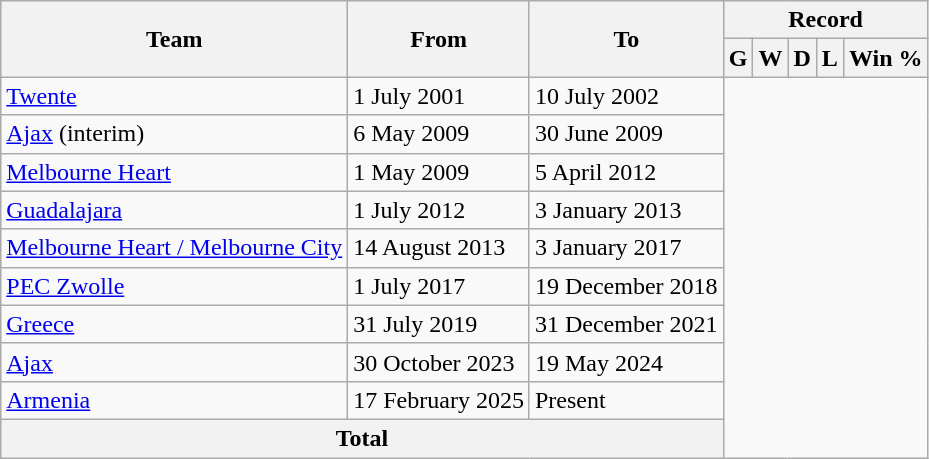<table class="wikitable" style="text-align: center">
<tr>
<th rowspan="2">Team</th>
<th rowspan="2">From</th>
<th rowspan="2">To</th>
<th colspan="5">Record</th>
</tr>
<tr>
<th>G</th>
<th>W</th>
<th>D</th>
<th>L</th>
<th>Win %</th>
</tr>
<tr>
<td align=left><a href='#'>Twente</a></td>
<td align=left>1 July 2001</td>
<td align=left>10 July 2002<br></td>
</tr>
<tr>
<td align=left><a href='#'>Ajax</a> (interim)</td>
<td align=left>6 May 2009</td>
<td align=left>30 June 2009<br></td>
</tr>
<tr>
<td align=left><a href='#'>Melbourne Heart</a></td>
<td align=left>1 May 2009</td>
<td align=left>5 April 2012<br></td>
</tr>
<tr>
<td align=left><a href='#'>Guadalajara</a></td>
<td align=left>1 July 2012</td>
<td align=left>3 January 2013<br></td>
</tr>
<tr>
<td align=left><a href='#'>Melbourne Heart / Melbourne City</a></td>
<td align=left>14 August 2013</td>
<td align=left>3 January 2017<br></td>
</tr>
<tr>
<td align=left><a href='#'>PEC Zwolle</a></td>
<td align=left>1 July 2017</td>
<td align=left>19 December 2018<br></td>
</tr>
<tr>
<td align=left><a href='#'>Greece</a></td>
<td align=left>31 July 2019</td>
<td align=left>31 December 2021<br></td>
</tr>
<tr>
<td align=left><a href='#'>Ajax</a></td>
<td align=left>30 October 2023</td>
<td align=left>19 May 2024<br></td>
</tr>
<tr>
<td align=left><a href='#'>Armenia</a></td>
<td align=left>17 February 2025</td>
<td align=left>Present<br></td>
</tr>
<tr>
<th colspan="3">Total<br></th>
</tr>
</table>
